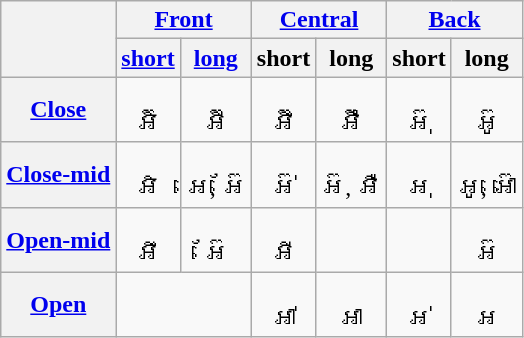<table class="wikitable" style=text-align:center>
<tr>
<th rowspan=2></th>
<th colspan=2><a href='#'>Front</a></th>
<th colspan=2><a href='#'>Central</a></th>
<th colspan=2><a href='#'>Back</a></th>
</tr>
<tr class=small>
<th><a href='#'>short</a></th>
<th><a href='#'>long</a></th>
<th>short</th>
<th>long</th>
<th>short</th>
<th>long</th>
</tr>
<tr>
<th><a href='#'>Close</a></th>
<td><br>អ៊ិ</td>
<td><br>អ៊ី</td>
<td><br>អ៊ឹ</td>
<td><br>អ៊ឺ</td>
<td><br>អ៊ុ</td>
<td><br>អ៊ូ</td>
</tr>
<tr>
<th><a href='#'>Close-mid</a></th>
<td><br>អិ</td>
<td><br>អេ, អ៊ែ</td>
<td><br>អ៊់</td>
<td><br>អ៊, អឺ</td>
<td><br>អុ</td>
<td><br>អូ, អ៊ោ</td>
</tr>
<tr>
<th><a href='#'>Open-mid</a></th>
<td><br>អឹ</td>
<td><br>អ៊ែ</td>
<td><br>អី</td>
<td></td>
<td></td>
<td><br>អ៊</td>
</tr>
<tr>
<th><a href='#'>Open</a></th>
<td colspan=2></td>
<td><br>អា់</td>
<td><br>អា</td>
<td><br>អ់</td>
<td><br>អ</td>
</tr>
</table>
